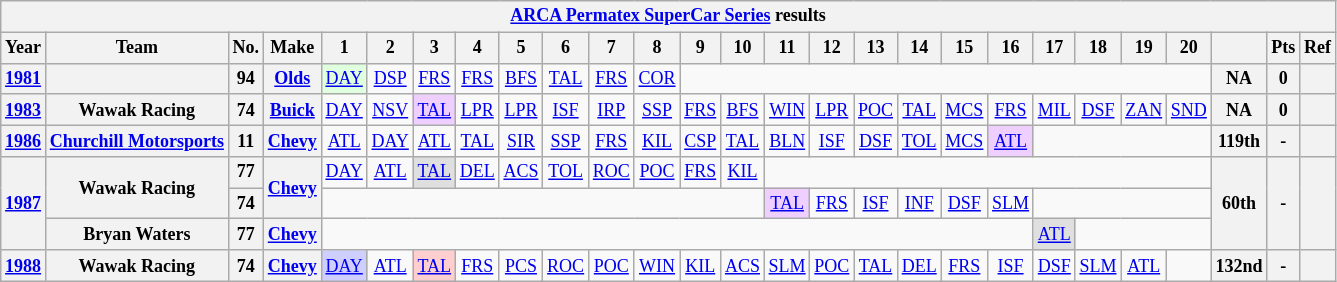<table class="wikitable" style="text-align:center; font-size:75%">
<tr>
<th colspan=45><a href='#'>ARCA Permatex SuperCar Series</a> results</th>
</tr>
<tr>
<th>Year</th>
<th>Team</th>
<th>No.</th>
<th>Make</th>
<th>1</th>
<th>2</th>
<th>3</th>
<th>4</th>
<th>5</th>
<th>6</th>
<th>7</th>
<th>8</th>
<th>9</th>
<th>10</th>
<th>11</th>
<th>12</th>
<th>13</th>
<th>14</th>
<th>15</th>
<th>16</th>
<th>17</th>
<th>18</th>
<th>19</th>
<th>20</th>
<th></th>
<th>Pts</th>
<th>Ref</th>
</tr>
<tr>
<th><a href='#'>1981</a></th>
<th></th>
<th>94</th>
<th><a href='#'>Olds</a></th>
<td style="background:#DFFFDF;"><a href='#'>DAY</a><br></td>
<td><a href='#'>DSP</a></td>
<td><a href='#'>FRS</a></td>
<td><a href='#'>FRS</a></td>
<td><a href='#'>BFS</a></td>
<td><a href='#'>TAL</a></td>
<td><a href='#'>FRS</a></td>
<td><a href='#'>COR</a></td>
<td colspan=12></td>
<th>NA</th>
<th>0</th>
<th></th>
</tr>
<tr>
<th><a href='#'>1983</a></th>
<th>Wawak Racing</th>
<th>74</th>
<th><a href='#'>Buick</a></th>
<td><a href='#'>DAY</a></td>
<td><a href='#'>NSV</a></td>
<td style="background:#EFCFFF;"><a href='#'>TAL</a><br></td>
<td><a href='#'>LPR</a></td>
<td><a href='#'>LPR</a></td>
<td><a href='#'>ISF</a></td>
<td><a href='#'>IRP</a></td>
<td><a href='#'>SSP</a></td>
<td><a href='#'>FRS</a></td>
<td><a href='#'>BFS</a></td>
<td><a href='#'>WIN</a></td>
<td><a href='#'>LPR</a></td>
<td><a href='#'>POC</a></td>
<td><a href='#'>TAL</a></td>
<td><a href='#'>MCS</a></td>
<td><a href='#'>FRS</a></td>
<td><a href='#'>MIL</a></td>
<td><a href='#'>DSF</a></td>
<td><a href='#'>ZAN</a></td>
<td><a href='#'>SND</a></td>
<th>NA</th>
<th>0</th>
<th></th>
</tr>
<tr>
<th><a href='#'>1986</a></th>
<th><a href='#'>Churchill Motorsports</a></th>
<th>11</th>
<th><a href='#'>Chevy</a></th>
<td><a href='#'>ATL</a></td>
<td><a href='#'>DAY</a></td>
<td><a href='#'>ATL</a></td>
<td><a href='#'>TAL</a></td>
<td><a href='#'>SIR</a></td>
<td><a href='#'>SSP</a></td>
<td><a href='#'>FRS</a></td>
<td><a href='#'>KIL</a></td>
<td><a href='#'>CSP</a></td>
<td><a href='#'>TAL</a></td>
<td><a href='#'>BLN</a></td>
<td><a href='#'>ISF</a></td>
<td><a href='#'>DSF</a></td>
<td><a href='#'>TOL</a></td>
<td><a href='#'>MCS</a></td>
<td style="background:#EFCFFF;"><a href='#'>ATL</a><br></td>
<td colspan=4></td>
<th>119th</th>
<th>-</th>
<th></th>
</tr>
<tr>
<th rowspan=3><a href='#'>1987</a></th>
<th rowspan=2>Wawak Racing</th>
<th>77</th>
<th rowspan=2><a href='#'>Chevy</a></th>
<td><a href='#'>DAY</a></td>
<td><a href='#'>ATL</a></td>
<td style="background:#DFDFDF;"><a href='#'>TAL</a><br></td>
<td><a href='#'>DEL</a></td>
<td><a href='#'>ACS</a></td>
<td><a href='#'>TOL</a></td>
<td><a href='#'>ROC</a></td>
<td><a href='#'>POC</a></td>
<td><a href='#'>FRS</a></td>
<td><a href='#'>KIL</a></td>
<td colspan=10></td>
<th rowspan=3>60th</th>
<th rowspan=3>-</th>
<th rowspan=3></th>
</tr>
<tr>
<th>74</th>
<td colspan=10></td>
<td style="background:#EFCFFF;"><a href='#'>TAL</a><br></td>
<td><a href='#'>FRS</a></td>
<td><a href='#'>ISF</a></td>
<td><a href='#'>INF</a></td>
<td><a href='#'>DSF</a></td>
<td><a href='#'>SLM</a></td>
<td colspan=4></td>
</tr>
<tr>
<th>Bryan Waters</th>
<th>77</th>
<th><a href='#'>Chevy</a></th>
<td colspan=16></td>
<td style="background:#DFDFDF;"><a href='#'>ATL</a><br></td>
<td colspan=3></td>
</tr>
<tr>
<th><a href='#'>1988</a></th>
<th>Wawak Racing</th>
<th>74</th>
<th><a href='#'>Chevy</a></th>
<td style="background:#CFCFFF;"><a href='#'>DAY</a><br></td>
<td><a href='#'>ATL</a></td>
<td style="background:#FFCFCF;"><a href='#'>TAL</a><br></td>
<td><a href='#'>FRS</a></td>
<td><a href='#'>PCS</a></td>
<td><a href='#'>ROC</a></td>
<td><a href='#'>POC</a></td>
<td><a href='#'>WIN</a></td>
<td><a href='#'>KIL</a></td>
<td><a href='#'>ACS</a></td>
<td><a href='#'>SLM</a></td>
<td><a href='#'>POC</a></td>
<td><a href='#'>TAL</a></td>
<td><a href='#'>DEL</a></td>
<td><a href='#'>FRS</a></td>
<td><a href='#'>ISF</a></td>
<td><a href='#'>DSF</a></td>
<td><a href='#'>SLM</a></td>
<td><a href='#'>ATL</a></td>
<td></td>
<th>132nd</th>
<th>-</th>
<th></th>
</tr>
</table>
